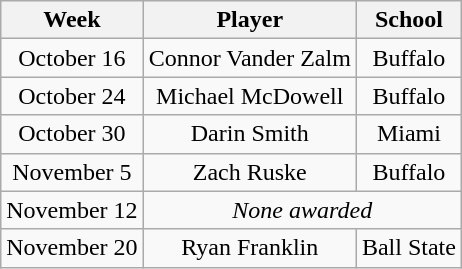<table class="wikitable" style="text-align:center;">
<tr>
<th>Week</th>
<th>Player</th>
<th>School</th>
</tr>
<tr>
<td>October 16</td>
<td>Connor Vander Zalm</td>
<td>Buffalo</td>
</tr>
<tr>
<td>October 24</td>
<td>Michael McDowell</td>
<td>Buffalo</td>
</tr>
<tr>
<td>October 30</td>
<td>Darin Smith</td>
<td>Miami</td>
</tr>
<tr>
<td>November 5</td>
<td>Zach Ruske</td>
<td>Buffalo</td>
</tr>
<tr>
<td>November 12</td>
<td colspan=2><em>None awarded</em></td>
</tr>
<tr>
<td>November 20</td>
<td>Ryan Franklin</td>
<td>Ball State</td>
</tr>
</table>
